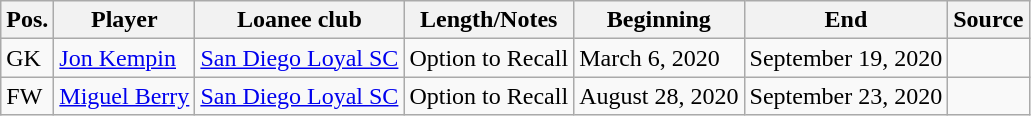<table class="wikitable sortable" style="text-align: left">
<tr>
<th><strong>Pos.</strong></th>
<th><strong>Player</strong></th>
<th><strong>Loanee club</strong></th>
<th><strong>Length/Notes</strong></th>
<th><strong>Beginning</strong></th>
<th><strong>End</strong></th>
<th><strong>Source</strong></th>
</tr>
<tr>
<td>GK</td>
<td> <a href='#'>Jon Kempin</a></td>
<td> <a href='#'>San Diego Loyal SC</a></td>
<td>Option to Recall</td>
<td>March 6, 2020</td>
<td>September 19, 2020</td>
<td></td>
</tr>
<tr>
<td>FW</td>
<td> <a href='#'>Miguel Berry</a></td>
<td> <a href='#'>San Diego Loyal SC</a></td>
<td>Option to Recall</td>
<td>August 28, 2020</td>
<td>September 23, 2020</td>
<td></td>
</tr>
</table>
